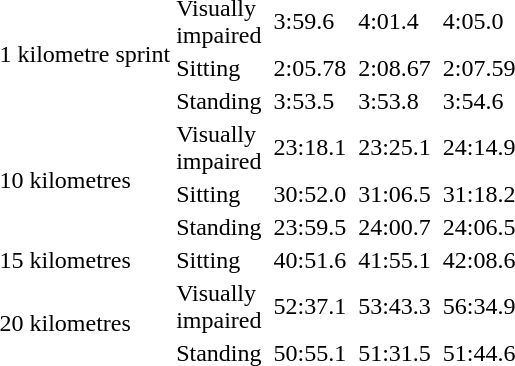<table>
<tr>
<td rowspan="3">1 kilometre sprint<br></td>
<td>Visually<br>impaired</td>
<td></td>
<td>3:59.6</td>
<td></td>
<td>4:01.4</td>
<td></td>
<td>4:05.0</td>
</tr>
<tr>
<td>Sitting</td>
<td></td>
<td>2:05.78</td>
<td></td>
<td>2:08.67</td>
<td></td>
<td>2:07.59</td>
</tr>
<tr>
<td>Standing</td>
<td></td>
<td>3:53.5</td>
<td></td>
<td>3:53.8</td>
<td></td>
<td>3:54.6</td>
</tr>
<tr>
<td rowspan="3">10 kilometres<br></td>
<td>Visually<br>impaired</td>
<td></td>
<td>23:18.1</td>
<td></td>
<td>23:25.1</td>
<td></td>
<td>24:14.9</td>
</tr>
<tr>
<td>Sitting</td>
<td></td>
<td>30:52.0</td>
<td></td>
<td>31:06.5</td>
<td></td>
<td>31:18.2</td>
</tr>
<tr>
<td>Standing</td>
<td></td>
<td>23:59.5</td>
<td></td>
<td>24:00.7</td>
<td></td>
<td>24:06.5</td>
</tr>
<tr>
<td>15 kilometres<br></td>
<td>Sitting</td>
<td></td>
<td>40:51.6</td>
<td></td>
<td>41:55.1</td>
<td></td>
<td>42:08.6</td>
</tr>
<tr>
<td rowspan="2">20 kilometres<br></td>
<td>Visually<br>impaired</td>
<td></td>
<td>52:37.1</td>
<td></td>
<td>53:43.3</td>
<td></td>
<td>56:34.9</td>
</tr>
<tr>
<td>Standing</td>
<td></td>
<td>50:55.1</td>
<td></td>
<td>51:31.5</td>
<td></td>
<td>51:44.6</td>
</tr>
</table>
